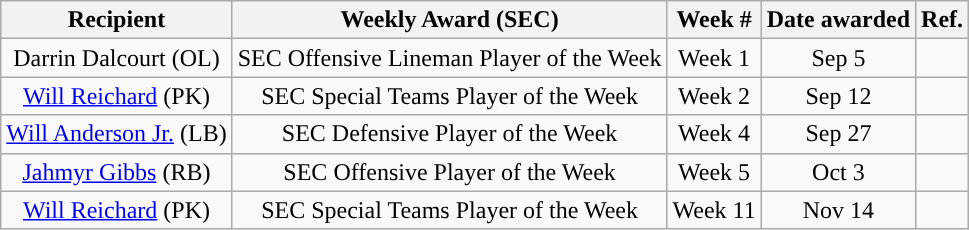<table class="wikitable sortable" style="text-align:center">
<tr>
<th>Recipient</th>
<th>Weekly Award (SEC)</th>
<th>Week #</th>
<th>Date awarded</th>
<th>Ref.</th>
</tr>
<tr>
<td>Darrin Dalcourt (OL)</td>
<td>SEC Offensive Lineman Player of the Week</td>
<td>Week 1</td>
<td>Sep 5</td>
<td></td>
</tr>
<tr>
<td><a href='#'>Will Reichard</a> (PK)</td>
<td>SEC Special Teams Player of the Week</td>
<td>Week 2</td>
<td>Sep 12</td>
<td></td>
</tr>
<tr>
<td><a href='#'>Will Anderson Jr.</a> (LB)</td>
<td>SEC Defensive Player of the Week</td>
<td>Week 4</td>
<td>Sep 27</td>
<td></td>
</tr>
<tr>
<td><a href='#'>Jahmyr Gibbs</a> (RB)</td>
<td>SEC Offensive Player of the Week</td>
<td>Week 5</td>
<td>Oct 3</td>
<td></td>
</tr>
<tr>
<td><a href='#'>Will Reichard</a> (PK)</td>
<td>SEC Special Teams Player of the Week</td>
<td>Week 11</td>
<td>Nov 14</td>
<td></td>
</tr>
</table>
